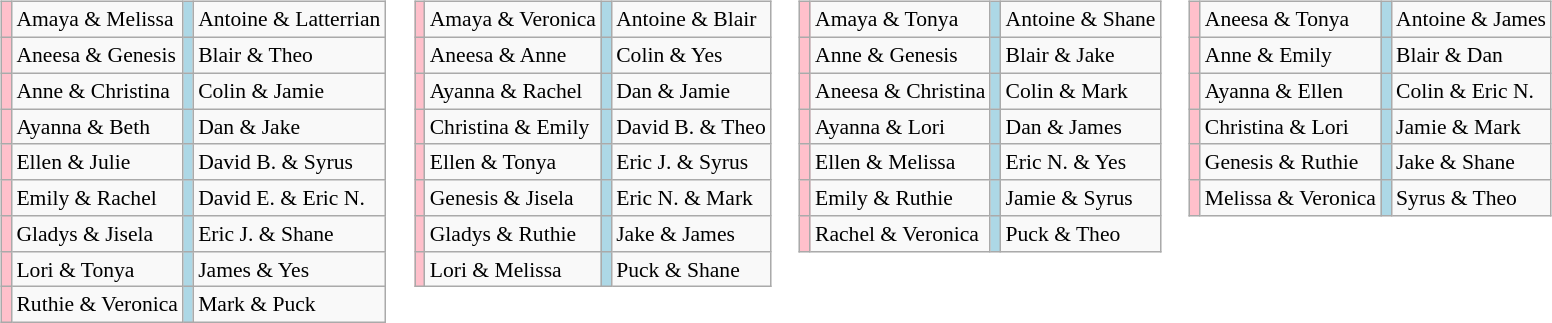<table>
<tr valign="top">
<td><br><table class="wikitable" style="font-size:90%">
<tr>
<td bgcolor="pink"></td>
<td>Amaya & Melissa</td>
<td bgcolor="lightblue"></td>
<td>Antoine & Latterrian</td>
</tr>
<tr>
<td bgcolor="pink"></td>
<td>Aneesa & Genesis</td>
<td bgcolor="lightblue"></td>
<td>Blair & Theo</td>
</tr>
<tr>
<td bgcolor="pink"></td>
<td>Anne & Christina</td>
<td bgcolor="lightblue"></td>
<td>Colin & Jamie</td>
</tr>
<tr>
<td bgcolor="pink"></td>
<td>Ayanna & Beth</td>
<td bgcolor="lightblue"></td>
<td>Dan & Jake</td>
</tr>
<tr>
<td bgcolor="pink"></td>
<td>Ellen & Julie</td>
<td bgcolor="lightblue"></td>
<td>David B. & Syrus</td>
</tr>
<tr>
<td bgcolor="pink"></td>
<td>Emily & Rachel</td>
<td bgcolor="lightblue"></td>
<td>David E. & Eric N.</td>
</tr>
<tr>
<td bgcolor="pink"></td>
<td>Gladys & Jisela</td>
<td bgcolor="lightblue"></td>
<td>Eric J. & Shane</td>
</tr>
<tr>
<td bgcolor="pink"></td>
<td>Lori & Tonya</td>
<td bgcolor="lightblue"></td>
<td>James & Yes</td>
</tr>
<tr>
<td bgcolor="pink"></td>
<td>Ruthie & Veronica</td>
<td bgcolor="lightblue"></td>
<td>Mark & Puck</td>
</tr>
</table>
</td>
<td><br><table class="wikitable" style="font-size:90%">
<tr>
<td bgcolor="pink"></td>
<td>Amaya & Veronica</td>
<td bgcolor="lightblue"></td>
<td>Antoine & Blair</td>
</tr>
<tr>
<td bgcolor="pink"></td>
<td>Aneesa & Anne</td>
<td bgcolor="lightblue"></td>
<td>Colin & Yes</td>
</tr>
<tr>
<td bgcolor="pink"></td>
<td>Ayanna & Rachel</td>
<td bgcolor="lightblue"></td>
<td>Dan & Jamie</td>
</tr>
<tr>
<td bgcolor="pink"></td>
<td>Christina & Emily</td>
<td bgcolor="lightblue"></td>
<td>David B. & Theo</td>
</tr>
<tr>
<td bgcolor="pink"></td>
<td>Ellen & Tonya</td>
<td bgcolor="lightblue"></td>
<td>Eric J. & Syrus</td>
</tr>
<tr>
<td bgcolor="pink"></td>
<td>Genesis & Jisela</td>
<td bgcolor="lightblue"></td>
<td>Eric N. & Mark</td>
</tr>
<tr>
<td bgcolor="pink"></td>
<td>Gladys & Ruthie</td>
<td bgcolor="lightblue"></td>
<td>Jake & James</td>
</tr>
<tr>
<td bgcolor="pink"></td>
<td>Lori & Melissa</td>
<td bgcolor="lightblue"></td>
<td>Puck & Shane</td>
</tr>
</table>
</td>
<td><br><table class="wikitable" style="font-size:90%">
<tr>
<td bgcolor="pink"></td>
<td>Amaya & Tonya</td>
<td bgcolor="lightblue"></td>
<td>Antoine & Shane</td>
</tr>
<tr>
<td bgcolor="pink"></td>
<td>Anne & Genesis</td>
<td bgcolor="lightblue"></td>
<td>Blair & Jake</td>
</tr>
<tr>
<td bgcolor="pink"></td>
<td>Aneesa & Christina</td>
<td bgcolor="lightblue"></td>
<td>Colin & Mark</td>
</tr>
<tr>
<td bgcolor="pink"></td>
<td>Ayanna & Lori</td>
<td bgcolor="lightblue"></td>
<td>Dan & James</td>
</tr>
<tr>
<td bgcolor="pink"></td>
<td>Ellen & Melissa</td>
<td bgcolor="lightblue"></td>
<td>Eric N. & Yes</td>
</tr>
<tr>
<td bgcolor="pink"></td>
<td>Emily & Ruthie</td>
<td bgcolor="lightblue"></td>
<td>Jamie & Syrus</td>
</tr>
<tr>
<td bgcolor="pink"></td>
<td>Rachel & Veronica</td>
<td bgcolor="lightblue"></td>
<td>Puck & Theo</td>
</tr>
</table>
</td>
<td><br><table class="wikitable" style="font-size:90%">
<tr>
<td bgcolor="pink"></td>
<td>Aneesa & Tonya</td>
<td bgcolor="lightblue"></td>
<td>Antoine & James</td>
</tr>
<tr>
<td bgcolor="pink"></td>
<td>Anne & Emily</td>
<td bgcolor="lightblue"></td>
<td>Blair & Dan</td>
</tr>
<tr>
<td bgcolor="pink"></td>
<td>Ayanna & Ellen</td>
<td bgcolor="lightblue"></td>
<td>Colin & Eric N.</td>
</tr>
<tr>
<td bgcolor="pink"></td>
<td>Christina & Lori</td>
<td bgcolor="lightblue"></td>
<td>Jamie & Mark</td>
</tr>
<tr>
<td bgcolor="pink"></td>
<td>Genesis & Ruthie</td>
<td bgcolor="lightblue"></td>
<td>Jake & Shane</td>
</tr>
<tr>
<td bgcolor="pink"></td>
<td>Melissa & Veronica</td>
<td bgcolor="lightblue"></td>
<td>Syrus & Theo</td>
</tr>
</table>
</td>
</tr>
</table>
